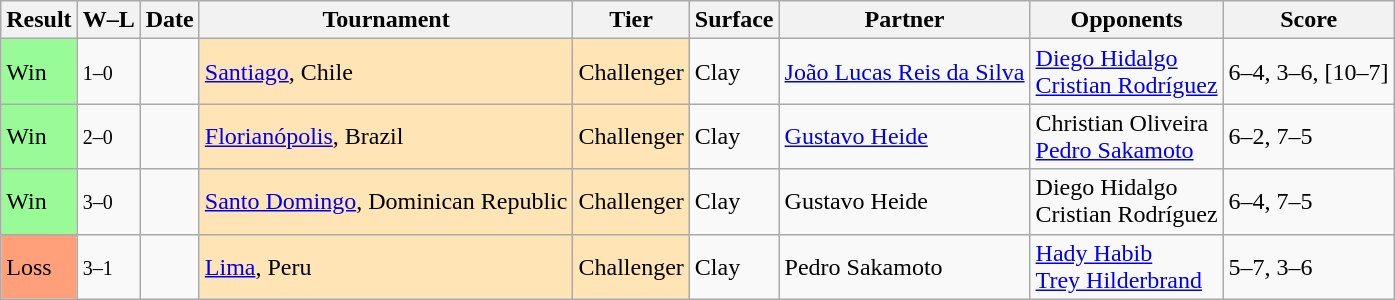<table class="sortable wikitable">
<tr>
<th>Result</th>
<th class="unsortable">W–L</th>
<th>Date</th>
<th>Tournament</th>
<th>Tier</th>
<th>Surface</th>
<th>Partner</th>
<th>Opponents</th>
<th class="unsortable">Score</th>
</tr>
<tr>
<td bgcolor=98FB98>Win</td>
<td><small>1–0</small></td>
<td><a href='#'></a></td>
<td style="background:moccasin;"><a href='#'>Santiago</a>, Chile</td>
<td style="background:moccasin;">Challenger</td>
<td>Clay</td>
<td> <a href='#'>João Lucas Reis da Silva</a></td>
<td> <a href='#'>Diego Hidalgo</a><br> <a href='#'>Cristian Rodríguez</a></td>
<td>6–4, 3–6, [10–7]</td>
</tr>
<tr>
<td bgcolor=98FB98>Win</td>
<td><small>2–0</small></td>
<td><a href='#'></a></td>
<td style="background:moccasin;"><a href='#'>Florianópolis</a>, Brazil</td>
<td style="background:moccasin;">Challenger</td>
<td>Clay</td>
<td> <a href='#'>Gustavo Heide</a></td>
<td> Christian Oliveira<br> <a href='#'>Pedro Sakamoto</a></td>
<td>6–2, 7–5</td>
</tr>
<tr>
<td bgcolor=98FB98>Win</td>
<td><small>3–0</small></td>
<td><a href='#'></a></td>
<td style="background:moccasin;"><a href='#'>Santo Domingo</a>, Dominican Republic</td>
<td style="background:moccasin;">Challenger</td>
<td>Clay</td>
<td> Gustavo Heide</td>
<td> Diego Hidalgo<br> Cristian Rodríguez</td>
<td>6–4, 7–5</td>
</tr>
<tr>
<td bgcolor=FFA07A>Loss</td>
<td><small>3–1</small></td>
<td><a href='#'></a></td>
<td style="background:moccasin;"><a href='#'>Lima</a>, Peru</td>
<td style="background:moccasin;">Challenger</td>
<td>Clay</td>
<td> Pedro Sakamoto</td>
<td> <a href='#'>Hady Habib</a><br> <a href='#'>Trey Hilderbrand</a></td>
<td>5–7, 3–6</td>
</tr>
</table>
